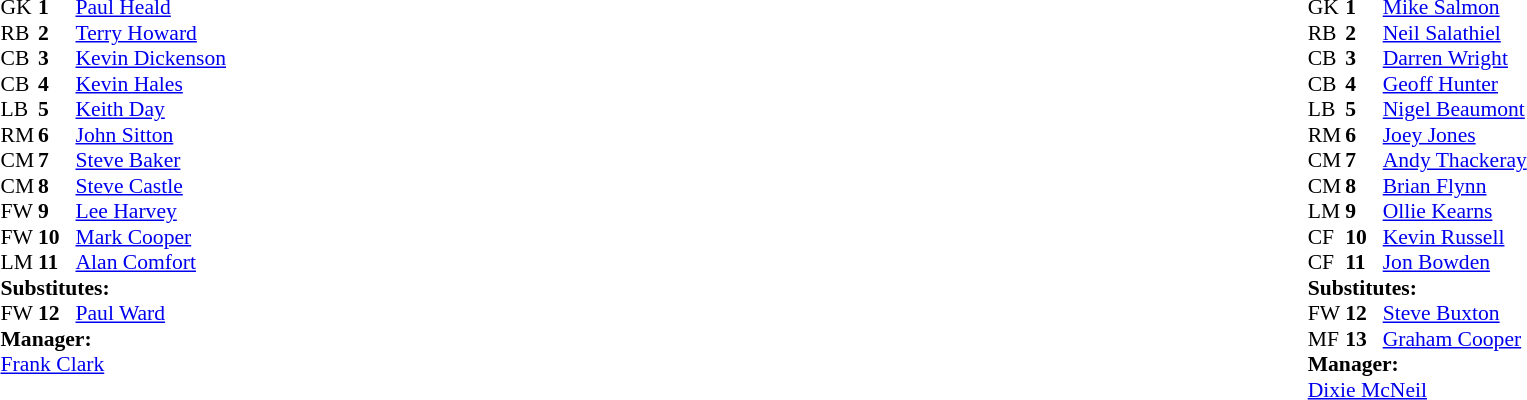<table width="100%">
<tr>
<td valign="top" width="50%"><br><table style="font-size: 90%" cellspacing="0" cellpadding="0">
<tr>
<td colspan="4"></td>
</tr>
<tr>
<th width="25"></th>
<th width="25"></th>
</tr>
<tr>
<td>GK</td>
<td><strong>1</strong></td>
<td><a href='#'>Paul Heald</a></td>
</tr>
<tr>
<td>RB</td>
<td><strong>2</strong></td>
<td><a href='#'>Terry Howard</a></td>
</tr>
<tr>
<td>CB</td>
<td><strong>3</strong></td>
<td><a href='#'>Kevin Dickenson</a> </td>
</tr>
<tr>
<td>CB</td>
<td><strong>4</strong></td>
<td><a href='#'>Kevin Hales</a></td>
</tr>
<tr>
<td>LB</td>
<td><strong>5</strong></td>
<td><a href='#'>Keith Day</a></td>
</tr>
<tr>
<td>RM</td>
<td><strong>6</strong></td>
<td><a href='#'>John Sitton</a></td>
</tr>
<tr>
<td>CM</td>
<td><strong>7</strong></td>
<td><a href='#'>Steve Baker</a></td>
</tr>
<tr>
<td>CM</td>
<td><strong>8</strong></td>
<td><a href='#'>Steve Castle</a></td>
</tr>
<tr>
<td>FW</td>
<td><strong>9</strong></td>
<td><a href='#'>Lee Harvey</a></td>
</tr>
<tr>
<td>FW</td>
<td><strong>10</strong></td>
<td><a href='#'>Mark Cooper</a></td>
</tr>
<tr>
<td>LM</td>
<td><strong>11</strong></td>
<td><a href='#'>Alan Comfort</a></td>
</tr>
<tr>
<td colspan="3"><strong>Substitutes:</strong></td>
</tr>
<tr>
<td>FW</td>
<td><strong>12</strong></td>
<td><a href='#'>Paul Ward</a> </td>
</tr>
<tr>
<td colspan=4><strong>Manager:</strong></td>
</tr>
<tr>
<td colspan="4"><a href='#'>Frank Clark</a></td>
</tr>
</table>
</td>
<td valign="top" width="50%"><br><table style="font-size: 90%" cellspacing="0" cellpadding="0" align="center">
<tr>
<td colspan="4"></td>
</tr>
<tr>
<th width="25"></th>
<th width="25"></th>
</tr>
<tr>
</tr>
<tr>
<td>GK</td>
<td><strong>1</strong></td>
<td><a href='#'>Mike Salmon</a></td>
</tr>
<tr>
<td>RB</td>
<td><strong>2</strong></td>
<td><a href='#'>Neil Salathiel</a></td>
</tr>
<tr>
<td>CB</td>
<td><strong>3</strong></td>
<td><a href='#'>Darren Wright</a></td>
</tr>
<tr>
<td>CB</td>
<td><strong>4</strong></td>
<td><a href='#'>Geoff Hunter</a></td>
</tr>
<tr>
<td>LB</td>
<td><strong>5</strong></td>
<td><a href='#'>Nigel Beaumont</a></td>
</tr>
<tr>
<td>RM</td>
<td><strong>6</strong></td>
<td><a href='#'>Joey Jones</a></td>
</tr>
<tr>
<td>CM</td>
<td><strong>7</strong></td>
<td><a href='#'>Andy Thackeray</a> </td>
</tr>
<tr>
<td>CM</td>
<td><strong>8</strong></td>
<td><a href='#'>Brian Flynn</a> </td>
</tr>
<tr>
<td>LM</td>
<td><strong>9</strong></td>
<td><a href='#'>Ollie Kearns</a></td>
</tr>
<tr>
<td>CF</td>
<td><strong>10</strong></td>
<td><a href='#'>Kevin Russell</a></td>
</tr>
<tr>
<td>CF</td>
<td><strong>11</strong></td>
<td><a href='#'>Jon Bowden</a></td>
</tr>
<tr>
<td colspan="3"><strong>Substitutes:</strong></td>
</tr>
<tr>
<td>FW</td>
<td><strong>12</strong></td>
<td><a href='#'>Steve Buxton</a> </td>
</tr>
<tr>
<td>MF</td>
<td><strong>13</strong></td>
<td><a href='#'>Graham Cooper</a> </td>
</tr>
<tr>
<td colspan=4><strong>Manager:</strong></td>
</tr>
<tr>
<td colspan="4"><a href='#'>Dixie McNeil</a></td>
</tr>
<tr>
</tr>
</table>
</td>
</tr>
</table>
